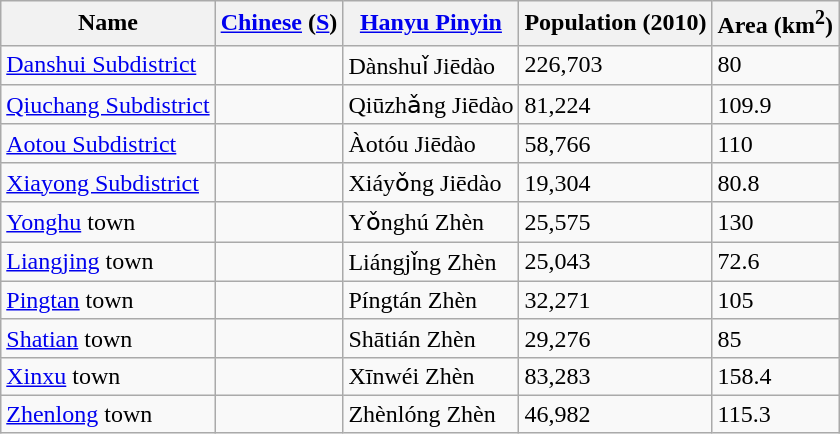<table class="wikitable">
<tr>
<th>Name</th>
<th><a href='#'>Chinese</a> (<a href='#'>S</a>)</th>
<th><a href='#'>Hanyu Pinyin</a></th>
<th>Population (2010)</th>
<th>Area (km<sup>2</sup>)</th>
</tr>
<tr>
<td><a href='#'>Danshui Subdistrict</a></td>
<td></td>
<td>Dànshuǐ Jiēdào</td>
<td>226,703</td>
<td>80</td>
</tr>
<tr>
<td><a href='#'>Qiuchang Subdistrict</a></td>
<td></td>
<td>Qiūzhǎng Jiēdào</td>
<td>81,224</td>
<td>109.9</td>
</tr>
<tr>
<td><a href='#'>Aotou Subdistrict</a></td>
<td></td>
<td>Àotóu Jiēdào</td>
<td>58,766</td>
<td>110</td>
</tr>
<tr>
<td><a href='#'>Xiayong Subdistrict</a></td>
<td></td>
<td>Xiáyǒng Jiēdào</td>
<td>19,304</td>
<td>80.8</td>
</tr>
<tr>
<td><a href='#'>Yonghu</a> town</td>
<td></td>
<td>Yǒnghú Zhèn</td>
<td>25,575</td>
<td>130</td>
</tr>
<tr>
<td><a href='#'>Liangjing</a> town</td>
<td></td>
<td>Liángjǐng Zhèn</td>
<td>25,043</td>
<td>72.6</td>
</tr>
<tr>
<td><a href='#'>Pingtan</a> town</td>
<td></td>
<td>Píngtán Zhèn</td>
<td>32,271</td>
<td>105</td>
</tr>
<tr>
<td><a href='#'>Shatian</a> town</td>
<td></td>
<td>Shātián Zhèn</td>
<td>29,276</td>
<td>85</td>
</tr>
<tr>
<td><a href='#'>Xinxu</a> town</td>
<td></td>
<td>Xīnwéi Zhèn</td>
<td>83,283</td>
<td>158.4</td>
</tr>
<tr>
<td><a href='#'>Zhenlong</a> town</td>
<td></td>
<td>Zhènlóng Zhèn</td>
<td>46,982</td>
<td>115.3</td>
</tr>
</table>
